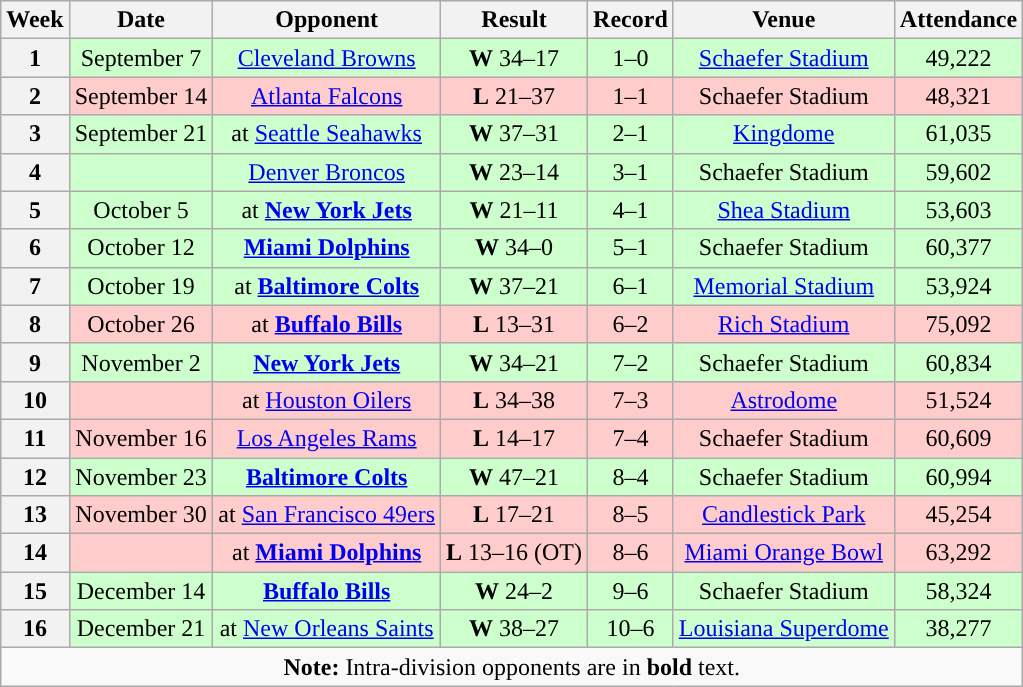<table class="wikitable" style="text-align:center">
<tr>
<th>Week</th>
<th>Date</th>
<th>Opponent</th>
<th>Result</th>
<th>Record</th>
<th>Venue</th>
<th>Attendance</th>
</tr>
<tr style="background:#cfc">
<th>1</th>
<td>September 7</td>
<td><a href='#'>Cleveland Browns</a></td>
<td><strong>W</strong> 34–17</td>
<td>1–0</td>
<td><a href='#'>Schaefer Stadium</a></td>
<td>49,222</td>
</tr>
<tr style="background:#fcc">
<th>2</th>
<td>September 14</td>
<td><a href='#'>Atlanta Falcons</a></td>
<td><strong>L</strong> 21–37</td>
<td>1–1</td>
<td>Schaefer Stadium</td>
<td>48,321</td>
</tr>
<tr style="background:#cfc">
<th>3</th>
<td>September 21</td>
<td>at <a href='#'>Seattle Seahawks</a></td>
<td><strong>W</strong> 37–31</td>
<td>2–1</td>
<td><a href='#'>Kingdome</a></td>
<td>61,035</td>
</tr>
<tr style="background:#cfc">
<th>4</th>
<td></td>
<td><a href='#'>Denver Broncos</a></td>
<td><strong>W</strong> 23–14</td>
<td>3–1</td>
<td>Schaefer Stadium</td>
<td>59,602</td>
</tr>
<tr style="background:#cfc">
<th>5</th>
<td>October 5</td>
<td>at <strong><a href='#'>New York Jets</a></strong></td>
<td><strong>W</strong> 21–11</td>
<td>4–1</td>
<td><a href='#'>Shea Stadium</a></td>
<td>53,603</td>
</tr>
<tr style="background:#cfc">
<th>6</th>
<td>October 12</td>
<td><strong><a href='#'>Miami Dolphins</a></strong></td>
<td><strong>W</strong> 34–0</td>
<td>5–1</td>
<td>Schaefer Stadium</td>
<td>60,377</td>
</tr>
<tr style="background:#cfc">
<th>7</th>
<td>October 19</td>
<td>at <strong><a href='#'>Baltimore Colts</a></strong></td>
<td><strong>W</strong> 37–21</td>
<td>6–1</td>
<td><a href='#'>Memorial Stadium</a></td>
<td>53,924</td>
</tr>
<tr style="background:#fcc">
<th>8</th>
<td>October 26</td>
<td>at <strong><a href='#'>Buffalo Bills</a></strong></td>
<td><strong>L</strong> 13–31</td>
<td>6–2</td>
<td><a href='#'>Rich Stadium</a></td>
<td>75,092</td>
</tr>
<tr style="background:#cfc">
<th>9</th>
<td>November 2</td>
<td><strong><a href='#'>New York Jets</a></strong></td>
<td><strong>W</strong> 34–21</td>
<td>7–2</td>
<td>Schaefer Stadium</td>
<td>60,834</td>
</tr>
<tr style="background:#fcc">
<th>10</th>
<td></td>
<td>at <a href='#'>Houston Oilers</a></td>
<td><strong>L</strong> 34–38</td>
<td>7–3</td>
<td><a href='#'>Astrodome</a></td>
<td>51,524</td>
</tr>
<tr style="background:#fcc">
<th>11</th>
<td>November 16</td>
<td><a href='#'>Los Angeles Rams</a></td>
<td><strong>L</strong> 14–17</td>
<td>7–4</td>
<td>Schaefer Stadium</td>
<td>60,609</td>
</tr>
<tr style="background:#cfc">
<th>12</th>
<td>November 23</td>
<td><strong><a href='#'>Baltimore Colts</a></strong></td>
<td><strong>W</strong> 47–21</td>
<td>8–4</td>
<td>Schaefer Stadium</td>
<td>60,994</td>
</tr>
<tr style="background:#fcc">
<th>13</th>
<td>November 30</td>
<td>at <a href='#'>San Francisco 49ers</a></td>
<td><strong>L</strong> 17–21</td>
<td>8–5</td>
<td><a href='#'>Candlestick Park</a></td>
<td>45,254</td>
</tr>
<tr style="background:#fcc">
<th>14</th>
<td></td>
<td>at <strong><a href='#'>Miami Dolphins</a></strong></td>
<td><strong>L</strong> 13–16 (OT)</td>
<td>8–6</td>
<td><a href='#'>Miami Orange Bowl</a></td>
<td>63,292</td>
</tr>
<tr style="background:#cfc">
<th>15</th>
<td>December 14</td>
<td><strong><a href='#'>Buffalo Bills</a></strong></td>
<td><strong>W</strong> 24–2</td>
<td>9–6</td>
<td>Schaefer Stadium</td>
<td>58,324</td>
</tr>
<tr style="background:#cfc">
<th>16</th>
<td>December 21</td>
<td>at <a href='#'>New Orleans Saints</a></td>
<td><strong>W</strong> 38–27</td>
<td>10–6</td>
<td><a href='#'>Louisiana Superdome</a></td>
<td>38,277</td>
</tr>
<tr>
<td colspan="8"><strong>Note:</strong> Intra-division opponents are in <strong>bold</strong> text.</td>
</tr>
</table>
